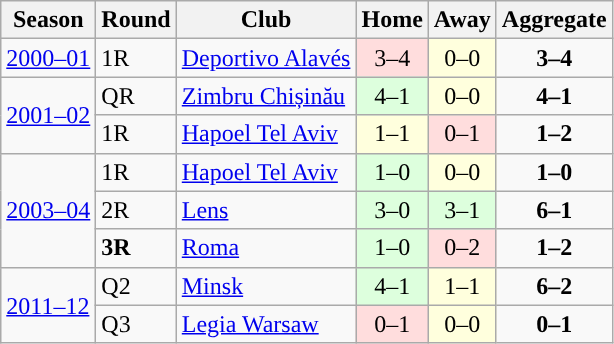<table class="wikitable">
<tr>
<th>Season</th>
<th>Round</th>
<th>Club</th>
<th>Home</th>
<th>Away</th>
<th>Aggregate</th>
</tr>
<tr>
<td><a href='#'>2000–01</a></td>
<td>1R</td>
<td> <a href='#'>Deportivo Alavés</a></td>
<td style="text-align:center; background:#fdd;">3–4</td>
<td style="text-align:center; background:#ffd;">0–0</td>
<td style="text-align:center;"><strong>3–4</strong></td>
</tr>
<tr>
<td rowspan="2"><a href='#'>2001–02</a></td>
<td>QR</td>
<td> <a href='#'>Zimbru Chișinău</a></td>
<td style="text-align:center; background:#dfd;">4–1</td>
<td style="text-align:center; background:#ffd;">0–0</td>
<td style="text-align:center;"><strong>4–1</strong></td>
</tr>
<tr>
<td>1R</td>
<td> <a href='#'>Hapoel Tel Aviv</a></td>
<td style="text-align:center; background:#ffd;">1–1</td>
<td style="text-align:center; background:#fdd;">0–1</td>
<td style="text-align:center;"><strong>1–2</strong></td>
</tr>
<tr>
<td rowspan="3"><a href='#'>2003–04</a></td>
<td>1R</td>
<td> <a href='#'>Hapoel Tel Aviv</a></td>
<td style="text-align:center; background:#dfd;">1–0</td>
<td style="text-align:center; background:#ffd;">0–0</td>
<td style="text-align:center;"><strong>1–0</strong></td>
</tr>
<tr>
<td>2R</td>
<td> <a href='#'>Lens</a></td>
<td style="text-align:center; background:#dfd;">3–0</td>
<td style="text-align:center; background:#dfd;">3–1</td>
<td style="text-align:center;"><strong>6–1</strong></td>
</tr>
<tr>
<td><strong>3R</strong></td>
<td> <a href='#'>Roma</a></td>
<td style="text-align:center; background:#dfd;">1–0</td>
<td style="text-align:center; background:#fdd;">0–2</td>
<td style="text-align:center;"><strong>1–2</strong></td>
</tr>
<tr>
<td rowspan="2"><a href='#'>2011–12</a></td>
<td>Q2</td>
<td> <a href='#'>Minsk</a></td>
<td style="text-align:center; background:#dfd;">4–1</td>
<td style="text-align:center; background:#ffd;">1–1</td>
<td style="text-align:center;"><strong>6–2</strong></td>
</tr>
<tr>
<td>Q3</td>
<td> <a href='#'>Legia Warsaw</a></td>
<td style="text-align:center; background:#fdd;">0–1</td>
<td style="text-align:center; background:#ffd;">0–0</td>
<td style="text-align:center;"><strong>0–1</strong></td>
</tr>
</table>
